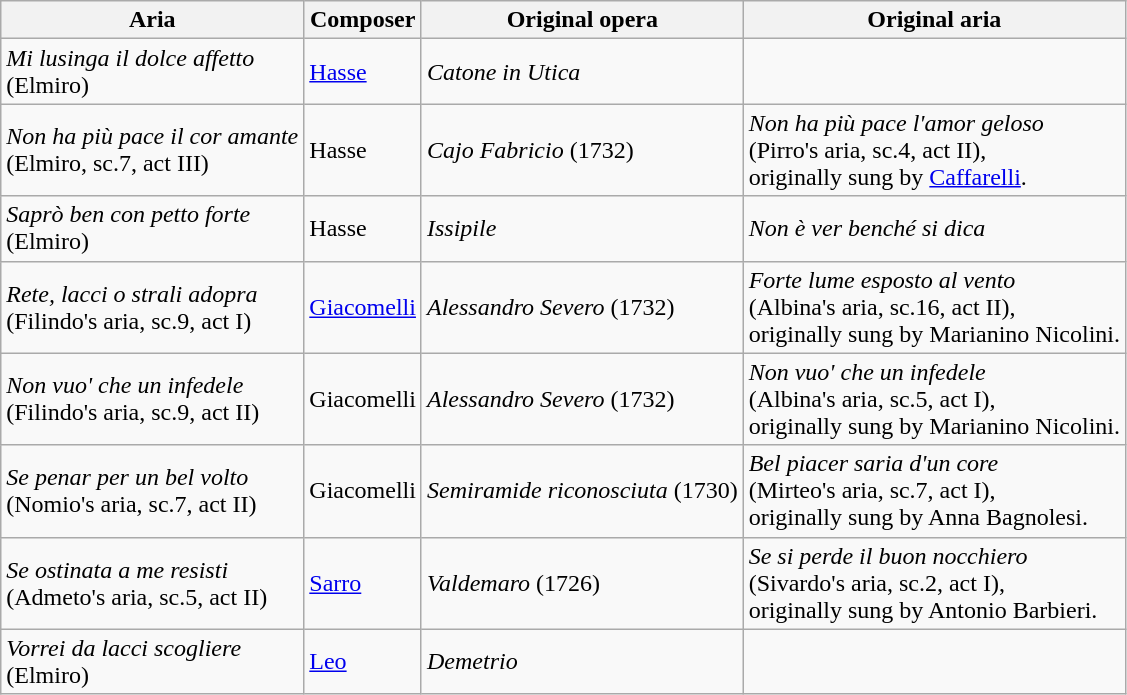<table class="wikitable">
<tr>
<th>Aria</th>
<th>Composer</th>
<th>Original opera</th>
<th>Original aria</th>
</tr>
<tr>
<td><em>Mi lusinga il dolce affetto</em><br>(Elmiro)</td>
<td><a href='#'>Hasse</a></td>
<td><em>Catone in Utica</em></td>
<td></td>
</tr>
<tr>
<td><em>Non ha più pace il cor amante</em><br>(Elmiro, sc.7, act III)</td>
<td>Hasse</td>
<td><em>Cajo Fabricio</em> (1732)</td>
<td><em>Non ha più pace l'amor geloso</em><br>(Pirro's aria, sc.4, act II),<br>originally sung by <a href='#'>Caffarelli</a>.</td>
</tr>
<tr>
<td><em>Saprò ben con petto forte</em><br>(Elmiro)</td>
<td>Hasse</td>
<td><em>Issipile</em></td>
<td><em>Non è ver benché si dica</em></td>
</tr>
<tr>
<td><em>Rete, lacci o strali adopra</em><br>(Filindo's aria, sc.9, act I)</td>
<td><a href='#'>Giacomelli</a></td>
<td><em>Alessandro Severo</em> (1732)</td>
<td><em>Forte lume esposto al vento</em><br>(Albina's aria, sc.16, act II),<br>originally sung by Marianino Nicolini.</td>
</tr>
<tr>
<td><em>Non vuo' che un infedele</em><br>(Filindo's aria, sc.9, act II)</td>
<td>Giacomelli</td>
<td><em>Alessandro Severo</em> (1732)</td>
<td><em>Non vuo' che un infedele</em><br>(Albina's aria, sc.5, act I),<br>originally sung by Marianino Nicolini.</td>
</tr>
<tr>
<td><em>Se penar per un bel volto</em><br>(Nomio's aria, sc.7, act II)</td>
<td>Giacomelli</td>
<td><em>Semiramide riconosciuta</em> (1730)</td>
<td><em>Bel piacer saria d'un core</em><br>(Mirteo's aria, sc.7, act I),<br>originally sung by Anna Bagnolesi.</td>
</tr>
<tr>
<td><em>Se ostinata a me resisti</em><br>(Admeto's aria, sc.5, act II)</td>
<td><a href='#'>Sarro</a></td>
<td><em>Valdemaro</em> (1726)</td>
<td><em>Se si perde il buon nocchiero</em><br>(Sivardo's aria, sc.2, act I),<br>originally sung by Antonio Barbieri.</td>
</tr>
<tr>
<td><em>Vorrei da lacci scogliere</em><br>(Elmiro)</td>
<td><a href='#'>Leo</a></td>
<td><em>Demetrio</em></td>
<td></td>
</tr>
</table>
